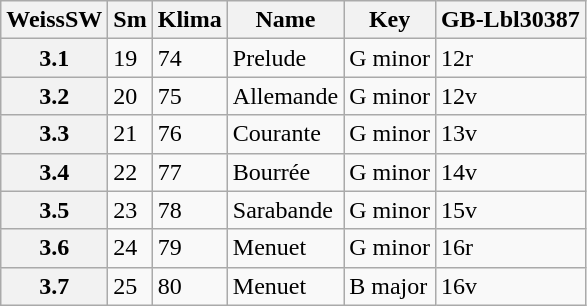<table border="1" class="wikitable sortable">
<tr>
<th data-sort-type="number">WeissSW</th>
<th>Sm</th>
<th>Klima</th>
<th class="unsortable">Name</th>
<th class="unsortable">Key</th>
<th>GB-Lbl30387</th>
</tr>
<tr>
<th data-sort-value="1">3.1</th>
<td>19</td>
<td>74</td>
<td>Prelude</td>
<td>G minor</td>
<td>12r</td>
</tr>
<tr>
<th data-sort-value="2">3.2</th>
<td>20</td>
<td>75</td>
<td>Allemande</td>
<td>G minor</td>
<td>12v</td>
</tr>
<tr>
<th data-sort-value="3">3.3</th>
<td>21</td>
<td>76</td>
<td>Courante</td>
<td>G minor</td>
<td>13v</td>
</tr>
<tr>
<th data-sort-value="4">3.4</th>
<td>22</td>
<td>77</td>
<td>Bourrée</td>
<td>G minor</td>
<td>14v</td>
</tr>
<tr>
<th data-sort-value="5">3.5</th>
<td>23</td>
<td>78</td>
<td>Sarabande</td>
<td>G minor</td>
<td>15v</td>
</tr>
<tr>
<th data-sort-value="6">3.6</th>
<td>24</td>
<td>79</td>
<td>Menuet</td>
<td>G minor</td>
<td>16r</td>
</tr>
<tr>
<th data-sort-value="7">3.7</th>
<td>25</td>
<td>80</td>
<td>Menuet</td>
<td>B major</td>
<td>16v</td>
</tr>
</table>
